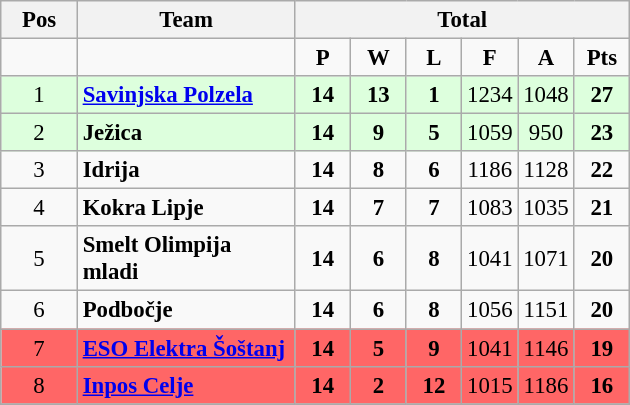<table class=wikitable style="text-align: center; font-size:95%">
<tr>
<th width="44">Pos</th>
<th width="138">Team</th>
<th colspan=7>Total</th>
</tr>
<tr>
<td></td>
<td></td>
<td width="30"><strong>P</strong></td>
<td width="30"><strong>W</strong></td>
<td width="30"><strong>L</strong></td>
<td width="30"><strong>F</strong></td>
<td width="30"><strong>A</strong></td>
<td width="30"><strong>Pts</strong></td>
</tr>
<tr bgcolor="#ddffdd">
<td>1</td>
<td align="left"><strong><a href='#'>Savinjska Polzela</a></strong></td>
<td><strong>14</strong></td>
<td><strong>13</strong></td>
<td><strong>1</strong></td>
<td>1234</td>
<td>1048</td>
<td><strong>27</strong></td>
</tr>
<tr bgcolor="#ddffdd">
<td>2</td>
<td align="left"><strong>Ježica</strong></td>
<td><strong>14</strong></td>
<td><strong>9</strong></td>
<td><strong>5</strong></td>
<td>1059</td>
<td>950</td>
<td><strong>23</strong></td>
</tr>
<tr>
<td>3</td>
<td align="left"><strong>Idrija</strong></td>
<td><strong>14</strong></td>
<td><strong>8</strong></td>
<td><strong>6</strong></td>
<td>1186</td>
<td>1128</td>
<td><strong>22</strong></td>
</tr>
<tr>
<td>4</td>
<td align="left"><strong>Kokra Lipje</strong></td>
<td><strong>14</strong></td>
<td><strong>7</strong></td>
<td><strong>7</strong></td>
<td>1083</td>
<td>1035</td>
<td><strong>21</strong></td>
</tr>
<tr>
<td>5</td>
<td align="left"><strong>Smelt Olimpija mladi</strong></td>
<td><strong>14</strong></td>
<td><strong>6</strong></td>
<td><strong>8</strong></td>
<td>1041</td>
<td>1071</td>
<td><strong>20</strong></td>
</tr>
<tr>
<td>6</td>
<td align="left"><strong>Podbočje</strong></td>
<td><strong>14</strong></td>
<td><strong>6</strong></td>
<td><strong>8</strong></td>
<td>1056</td>
<td>1151</td>
<td><strong>20</strong></td>
</tr>
<tr bgcolor="#ff6666">
<td>7</td>
<td align="left"><strong><a href='#'>ESO Elektra Šoštanj</a></strong></td>
<td><strong>14</strong></td>
<td><strong>5</strong></td>
<td><strong>9</strong></td>
<td>1041</td>
<td>1146</td>
<td><strong>19</strong></td>
</tr>
<tr bgcolor="#ff6666">
<td>8</td>
<td align="left"><strong><a href='#'>Inpos Celje</a></strong></td>
<td><strong>14</strong></td>
<td><strong>2</strong></td>
<td><strong>12</strong></td>
<td>1015</td>
<td>1186</td>
<td><strong>16</strong></td>
</tr>
<tr>
</tr>
</table>
